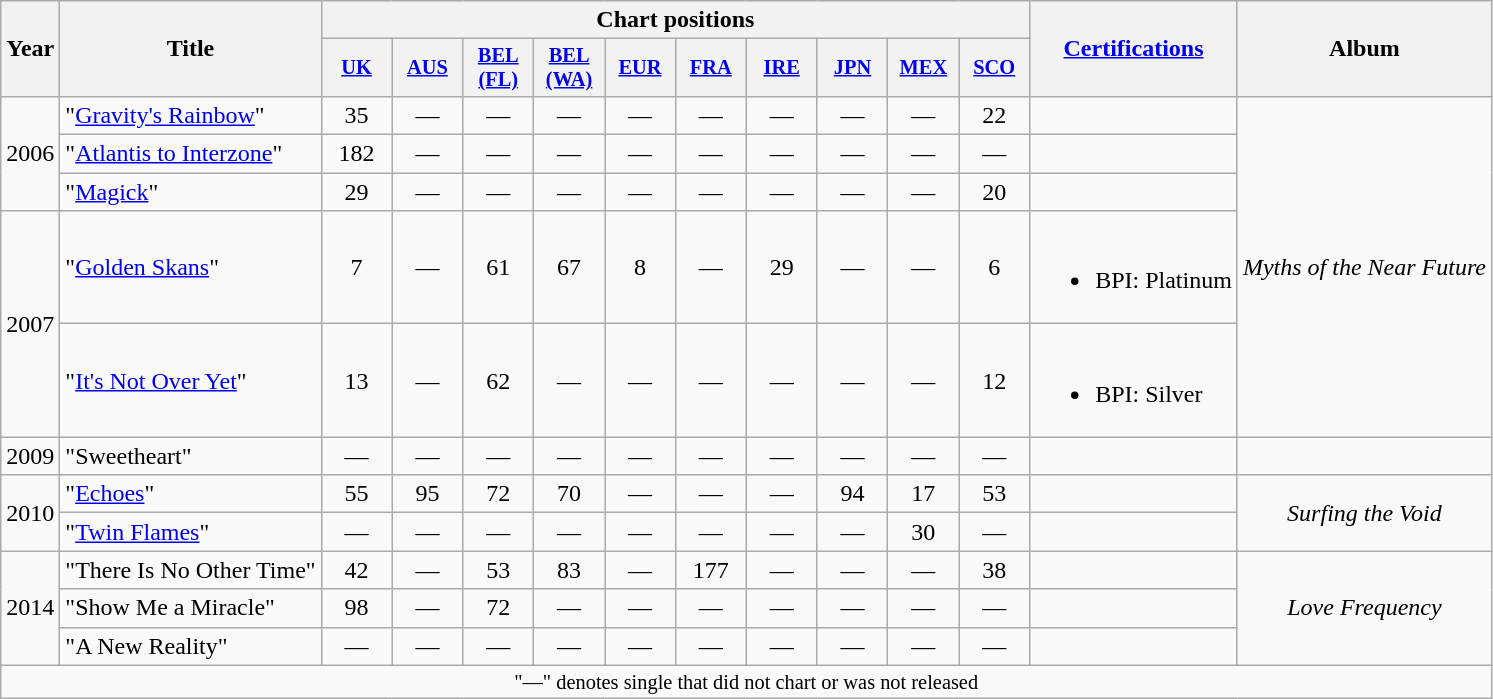<table class="wikitable">
<tr>
<th rowspan="2">Year</th>
<th rowspan="2">Title</th>
<th colspan="10">Chart positions</th>
<th rowspan="2"><a href='#'>Certifications</a></th>
<th rowspan="2">Album</th>
</tr>
<tr>
<th style="width:3em;font-size:85%;"><a href='#'>UK</a><br></th>
<th style="width:3em;font-size:85%;"><a href='#'>AUS</a><br></th>
<th style="width:3em;font-size:85%;"><a href='#'>BEL<br>(FL)</a><br></th>
<th style="width:3em;font-size:85%;"><a href='#'>BEL<br>(WA)</a><br></th>
<th style="width:3em;font-size:85%;"><a href='#'>EUR</a><br></th>
<th style="width:3em;font-size:85%;"><a href='#'>FRA</a><br></th>
<th style="width:3em;font-size:85%;"><a href='#'>IRE</a><br></th>
<th style="width:3em;font-size:85%;"><a href='#'>JPN</a><br></th>
<th style="width:3em;font-size:85%;"><a href='#'>MEX</a><br></th>
<th style="width:3em;font-size:85%;"><a href='#'>SCO</a><br></th>
</tr>
<tr>
<td rowspan="3">2006</td>
<td>"<a href='#'>Gravity's Rainbow</a>"</td>
<td style="text-align:center;">35</td>
<td style="text-align:center;">—</td>
<td style="text-align:center;">—</td>
<td style="text-align:center;">—</td>
<td style="text-align:center;">—</td>
<td style="text-align:center;">—</td>
<td style="text-align:center;">—</td>
<td style="text-align:center;">—</td>
<td style="text-align:center;">—</td>
<td style="text-align:center;">22</td>
<td></td>
<td rowspan="5"><em>Myths of the Near Future</em></td>
</tr>
<tr>
<td>"<a href='#'>Atlantis to Interzone</a>"</td>
<td style="text-align:center;">182</td>
<td style="text-align:center;">—</td>
<td style="text-align:center;">—</td>
<td style="text-align:center;">—</td>
<td style="text-align:center;">—</td>
<td style="text-align:center;">—</td>
<td style="text-align:center;">—</td>
<td style="text-align:center;">—</td>
<td style="text-align:center;">—</td>
<td style="text-align:center;">—</td>
<td></td>
</tr>
<tr>
<td>"<a href='#'>Magick</a>"</td>
<td style="text-align:center;">29</td>
<td style="text-align:center;">—</td>
<td style="text-align:center;">—</td>
<td style="text-align:center;">—</td>
<td style="text-align:center;">—</td>
<td style="text-align:center;">—</td>
<td style="text-align:center;">—</td>
<td style="text-align:center;">—</td>
<td style="text-align:center;">—</td>
<td style="text-align:center;">20</td>
<td></td>
</tr>
<tr>
<td rowspan="2">2007</td>
<td>"<a href='#'>Golden Skans</a>"</td>
<td style="text-align:center;">7</td>
<td style="text-align:center;">—</td>
<td style="text-align:center;">61</td>
<td style="text-align:center;">67</td>
<td style="text-align:center;">8</td>
<td style="text-align:center;">—</td>
<td style="text-align:center;">29</td>
<td style="text-align:center;">—</td>
<td style="text-align:center;">—</td>
<td style="text-align:center;">6</td>
<td><br><ul><li>BPI: Platinum</li></ul></td>
</tr>
<tr>
<td>"<a href='#'>It's Not Over Yet</a>"</td>
<td style="text-align:center;">13</td>
<td style="text-align:center;">—</td>
<td style="text-align:center;">62</td>
<td style="text-align:center;">—</td>
<td style="text-align:center;">—</td>
<td style="text-align:center;">—</td>
<td style="text-align:center;">—</td>
<td style="text-align:center;">—</td>
<td style="text-align:center;">—</td>
<td style="text-align:center;">12</td>
<td><br><ul><li>BPI: Silver</li></ul></td>
</tr>
<tr>
<td>2009</td>
<td>"Sweetheart"</td>
<td style="text-align:center;">—</td>
<td style="text-align:center;">—</td>
<td style="text-align:center;">—</td>
<td style="text-align:center;">—</td>
<td style="text-align:center;">—</td>
<td style="text-align:center;">—</td>
<td style="text-align:center;">—</td>
<td style="text-align:center;">—</td>
<td style="text-align:center;">—</td>
<td style="text-align:center;">—</td>
<td></td>
<td></td>
</tr>
<tr>
<td rowspan="2">2010</td>
<td>"<a href='#'>Echoes</a>"</td>
<td style="text-align:center;">55</td>
<td style="text-align:center;">95</td>
<td style="text-align:center;">72</td>
<td style="text-align:center;">70</td>
<td style="text-align:center;">—</td>
<td style="text-align:center;">—</td>
<td style="text-align:center;">—</td>
<td style="text-align:center;">94</td>
<td style="text-align:center;">17</td>
<td style="text-align:center;">53</td>
<td></td>
<td rowspan="2" align="center"><em>Surfing the Void</em></td>
</tr>
<tr>
<td>"<a href='#'>Twin Flames</a>"</td>
<td style="text-align:center;">—</td>
<td style="text-align:center;">—</td>
<td style="text-align:center;">—</td>
<td style="text-align:center;">—</td>
<td style="text-align:center;">—</td>
<td style="text-align:center;">—</td>
<td style="text-align:center;">—</td>
<td style="text-align:center;">—</td>
<td style="text-align:center;">30</td>
<td style="text-align:center;">—</td>
<td></td>
</tr>
<tr>
<td rowspan="3">2014</td>
<td>"There Is No Other Time"</td>
<td style="text-align:center;">42</td>
<td style="text-align:center;">—</td>
<td style="text-align:center;">53</td>
<td style="text-align:center;">83</td>
<td style="text-align:center;">—</td>
<td style="text-align:center;">177</td>
<td style="text-align:center;">—</td>
<td style="text-align:center;">—</td>
<td style="text-align:center;">—</td>
<td style="text-align:center;">38</td>
<td></td>
<td rowspan="3" align="center"><em>Love Frequency</em></td>
</tr>
<tr>
<td>"Show Me a Miracle"</td>
<td style="text-align:center;">98</td>
<td style="text-align:center;">—</td>
<td style="text-align:center;">72</td>
<td style="text-align:center;">—</td>
<td style="text-align:center;">—</td>
<td style="text-align:center;">—</td>
<td style="text-align:center;">—</td>
<td style="text-align:center;">—</td>
<td style="text-align:center;">—</td>
<td style="text-align:center;">—</td>
<td></td>
</tr>
<tr>
<td>"A New Reality"</td>
<td style="text-align:center;">—</td>
<td style="text-align:center;">—</td>
<td style="text-align:center;">—</td>
<td style="text-align:center;">—</td>
<td style="text-align:center;">—</td>
<td style="text-align:center;">—</td>
<td style="text-align:center;">—</td>
<td style="text-align:center;">—</td>
<td style="text-align:center;">—</td>
<td style="text-align:center;">—</td>
<td></td>
</tr>
<tr>
<td colspan="14" style="text-align:center; font-size:85%;">"—" denotes single that did not chart or was not released</td>
</tr>
</table>
